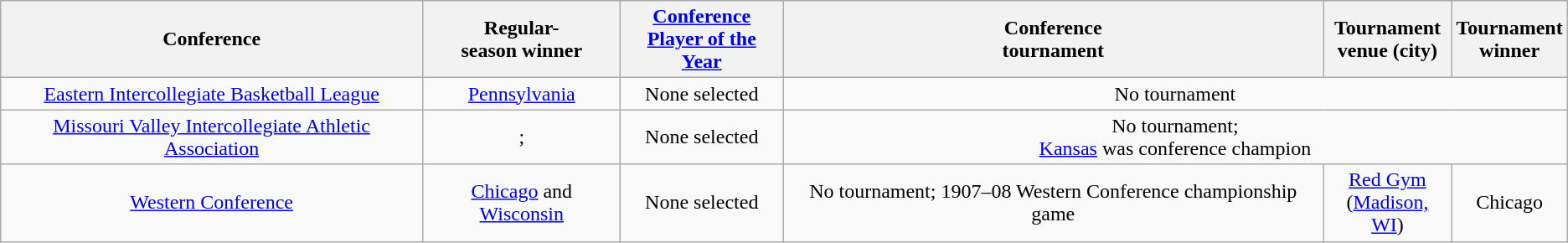<table class="wikitable" style="text-align:center;">
<tr>
<th>Conference</th>
<th>Regular- <br> season winner</th>
<th><a href='#'>Conference <br> Player of the Year</a></th>
<th>Conference <br> tournament</th>
<th>Tournament <br> venue (city)</th>
<th>Tournament <br> winner</th>
</tr>
<tr>
<td><a href='#'>Eastern Intercollegiate Basketball League</a></td>
<td><a href='#'>Pennsylvania</a></td>
<td>None selected</td>
<td colspan=3>No tournament</td>
</tr>
<tr>
<td><a href='#'>Missouri Valley Intercollegiate Athletic Association</a></td>
<td>;<br></td>
<td>None selected</td>
<td colspan=3>No tournament;<br><a href='#'>Kansas</a> was conference champion</td>
</tr>
<tr>
<td><a href='#'>Western Conference</a></td>
<td><a href='#'>Chicago</a> and <a href='#'>Wisconsin</a></td>
<td>None selected</td>
<td>No tournament; 1907–08 Western Conference championship game</td>
<td><a href='#'>Red Gym</a><br>(<a href='#'>Madison, WI</a>)</td>
<td>Chicago</td>
</tr>
</table>
